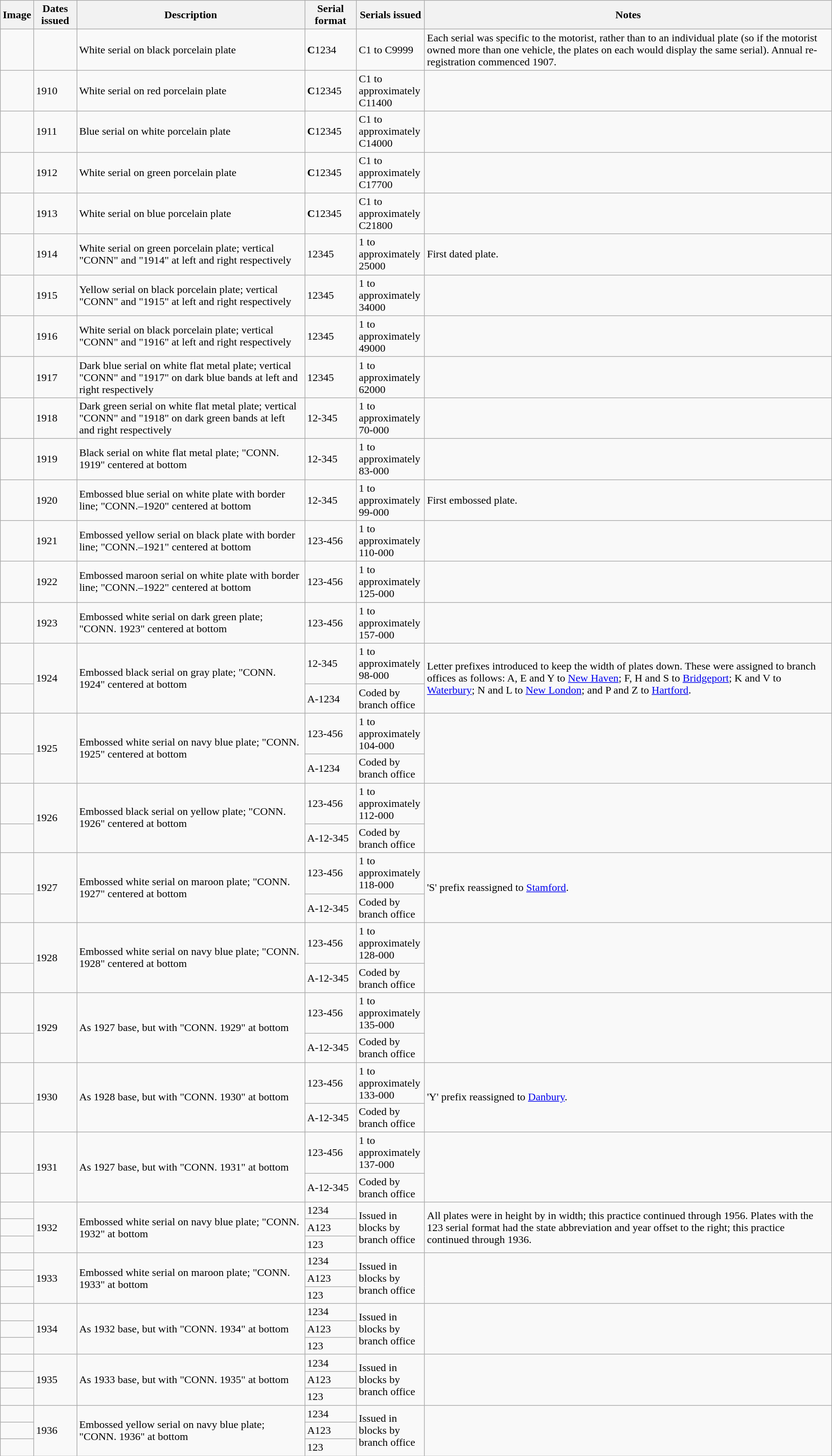<table class="wikitable">
<tr>
<th>Image</th>
<th>Dates issued</th>
<th>Description</th>
<th style="width:70px;">Serial format</th>
<th style="width:95px;">Serials issued</th>
<th>Notes</th>
</tr>
<tr>
<td></td>
<td></td>
<td>White serial on black porcelain plate</td>
<td><strong>C</strong>1234</td>
<td>C1 to C9999</td>
<td>Each serial was specific to the motorist, rather than to an individual plate (so if the motorist owned more than one vehicle, the plates on each would display the same serial). Annual re-registration commenced 1907.</td>
</tr>
<tr>
<td></td>
<td>1910</td>
<td>White serial on red porcelain plate</td>
<td><strong>C</strong>12345</td>
<td>C1 to approximately C11400</td>
<td></td>
</tr>
<tr>
<td></td>
<td>1911</td>
<td>Blue serial on white porcelain plate</td>
<td><strong>C</strong>12345</td>
<td>C1 to approximately C14000</td>
<td></td>
</tr>
<tr>
<td></td>
<td>1912</td>
<td>White serial on green porcelain plate</td>
<td><strong>C</strong>12345</td>
<td>C1 to approximately C17700</td>
<td></td>
</tr>
<tr>
<td></td>
<td>1913</td>
<td>White serial on blue porcelain plate</td>
<td><strong>C</strong>12345</td>
<td>C1 to approximately C21800</td>
<td></td>
</tr>
<tr>
<td></td>
<td>1914</td>
<td>White serial on green porcelain plate; vertical "CONN" and "1914" at left and right respectively</td>
<td>12345</td>
<td>1 to approximately 25000</td>
<td>First dated plate.</td>
</tr>
<tr>
<td></td>
<td>1915</td>
<td>Yellow serial on black porcelain plate; vertical "CONN" and "1915" at left and right respectively</td>
<td>12345</td>
<td>1 to approximately 34000</td>
<td></td>
</tr>
<tr>
<td></td>
<td>1916</td>
<td>White serial on black porcelain plate; vertical "CONN" and "1916" at left and right respectively</td>
<td>12345</td>
<td>1 to approximately 49000</td>
<td></td>
</tr>
<tr>
<td></td>
<td>1917</td>
<td>Dark blue serial on white flat metal plate; vertical "CONN" and "1917" on dark blue bands at left and right respectively</td>
<td>12345</td>
<td>1 to approximately 62000</td>
<td></td>
</tr>
<tr>
<td></td>
<td>1918</td>
<td>Dark green serial on white flat metal plate; vertical "CONN" and "1918" on dark green bands at left and right respectively</td>
<td>12-345</td>
<td>1 to approximately 70-000</td>
<td></td>
</tr>
<tr>
<td></td>
<td>1919</td>
<td>Black serial on white flat metal plate; "CONN. 1919" centered at bottom</td>
<td>12-345</td>
<td>1 to approximately 83-000</td>
<td></td>
</tr>
<tr>
<td></td>
<td>1920</td>
<td>Embossed blue serial on white plate with border line; "CONN.–1920" centered at bottom</td>
<td>12-345</td>
<td>1 to approximately 99-000</td>
<td>First embossed plate.</td>
</tr>
<tr>
<td></td>
<td>1921</td>
<td>Embossed yellow serial on black plate with border line; "CONN.–1921" centered at bottom</td>
<td>123-456</td>
<td>1 to approximately 110-000</td>
<td></td>
</tr>
<tr>
<td></td>
<td>1922</td>
<td>Embossed maroon serial on white plate with border line; "CONN.–1922" centered at bottom</td>
<td>123-456</td>
<td>1 to approximately 125-000</td>
<td></td>
</tr>
<tr>
<td></td>
<td>1923</td>
<td>Embossed white serial on dark green plate; "CONN. 1923" centered at bottom</td>
<td>123-456</td>
<td>1 to approximately 157-000</td>
<td></td>
</tr>
<tr>
<td></td>
<td rowspan="2">1924</td>
<td rowspan="2">Embossed black serial on gray plate; "CONN. 1924" centered at bottom</td>
<td>12-345</td>
<td>1 to approximately 98-000</td>
<td rowspan="2">Letter prefixes introduced to keep the width of plates down. These were assigned to branch offices as follows: A, E and Y to <a href='#'>New Haven</a>; F, H and S to <a href='#'>Bridgeport</a>; K and V to <a href='#'>Waterbury</a>; N and L to <a href='#'>New London</a>; and P and Z to <a href='#'>Hartford</a>.</td>
</tr>
<tr>
<td></td>
<td>A-1234</td>
<td>Coded by branch office</td>
</tr>
<tr>
<td></td>
<td rowspan="2">1925</td>
<td rowspan="2">Embossed white serial on navy blue plate; "CONN. 1925" centered at bottom</td>
<td>123-456</td>
<td>1 to approximately 104-000</td>
<td rowspan="2"></td>
</tr>
<tr>
<td></td>
<td>A-1234</td>
<td>Coded by branch office</td>
</tr>
<tr>
<td></td>
<td rowspan="2">1926</td>
<td rowspan="2">Embossed black serial on yellow plate; "CONN. 1926" centered at bottom</td>
<td>123-456</td>
<td>1 to approximately 112-000</td>
<td rowspan="2"></td>
</tr>
<tr>
<td></td>
<td>A-12-345</td>
<td>Coded by branch office</td>
</tr>
<tr>
<td></td>
<td rowspan="2">1927</td>
<td rowspan="2">Embossed white serial on maroon plate; "CONN. 1927" centered at bottom</td>
<td>123-456</td>
<td>1 to approximately 118-000</td>
<td rowspan="2">'S' prefix reassigned to <a href='#'>Stamford</a>.</td>
</tr>
<tr>
<td></td>
<td>A-12-345</td>
<td>Coded by branch office</td>
</tr>
<tr>
<td></td>
<td rowspan="2">1928</td>
<td rowspan="2">Embossed white serial on navy blue plate; "CONN. 1928" centered at bottom</td>
<td>123-456</td>
<td>1 to approximately 128-000</td>
<td rowspan="2"></td>
</tr>
<tr>
<td></td>
<td>A-12-345</td>
<td>Coded by branch office</td>
</tr>
<tr>
<td></td>
<td rowspan="2">1929</td>
<td rowspan="2">As 1927 base, but with "CONN. 1929" at bottom</td>
<td>123-456</td>
<td>1 to approximately 135-000</td>
<td rowspan="2"></td>
</tr>
<tr>
<td></td>
<td>A-12-345</td>
<td>Coded by branch office</td>
</tr>
<tr>
<td></td>
<td rowspan="2">1930</td>
<td rowspan="2">As 1928 base, but with "CONN. 1930" at bottom</td>
<td>123-456</td>
<td>1 to approximately 133-000</td>
<td rowspan="2">'Y' prefix reassigned to <a href='#'>Danbury</a>.</td>
</tr>
<tr>
<td></td>
<td>A-12-345</td>
<td>Coded by branch office</td>
</tr>
<tr>
<td></td>
<td rowspan="2">1931</td>
<td rowspan="2">As 1927 base, but with "CONN. 1931" at bottom</td>
<td>123-456</td>
<td>1 to approximately 137-000</td>
<td rowspan="2"></td>
</tr>
<tr>
<td></td>
<td>A-12-345</td>
<td>Coded by branch office</td>
</tr>
<tr>
<td></td>
<td rowspan="3">1932</td>
<td rowspan="3">Embossed white serial on navy blue plate; "CONN. 1932" at bottom</td>
<td>1234</td>
<td rowspan="3">Issued in blocks by branch office</td>
<td rowspan="3">All plates were  in height by  in width; this practice continued through 1956. Plates with the 123 serial format had the state abbreviation and year offset to the right; this practice continued through 1936.</td>
</tr>
<tr>
<td></td>
<td>A123</td>
</tr>
<tr>
<td></td>
<td>123</td>
</tr>
<tr>
<td></td>
<td rowspan="3">1933</td>
<td rowspan="3">Embossed white serial on maroon plate; "CONN. 1933" at bottom</td>
<td>1234</td>
<td rowspan="3">Issued in blocks by branch office</td>
<td rowspan="3"></td>
</tr>
<tr>
<td></td>
<td>A123</td>
</tr>
<tr>
<td></td>
<td>123</td>
</tr>
<tr>
<td></td>
<td rowspan="3">1934</td>
<td rowspan="3">As 1932 base, but with "CONN. 1934" at bottom</td>
<td>1234</td>
<td rowspan="3">Issued in blocks by branch office</td>
<td rowspan="3"></td>
</tr>
<tr>
<td></td>
<td>A123</td>
</tr>
<tr>
<td></td>
<td>123</td>
</tr>
<tr>
<td></td>
<td rowspan="3">1935</td>
<td rowspan="3">As 1933 base, but with "CONN. 1935" at bottom</td>
<td>1234</td>
<td rowspan="3">Issued in blocks by branch office</td>
<td rowspan="3"></td>
</tr>
<tr>
<td></td>
<td>A123</td>
</tr>
<tr>
<td></td>
<td>123</td>
</tr>
<tr>
<td></td>
<td rowspan="3">1936</td>
<td rowspan="3">Embossed yellow serial on navy blue plate; "CONN. 1936" at bottom</td>
<td>1234</td>
<td rowspan="3">Issued in blocks by branch office</td>
<td rowspan="3"></td>
</tr>
<tr>
<td></td>
<td>A123</td>
</tr>
<tr>
<td></td>
<td>123</td>
</tr>
</table>
